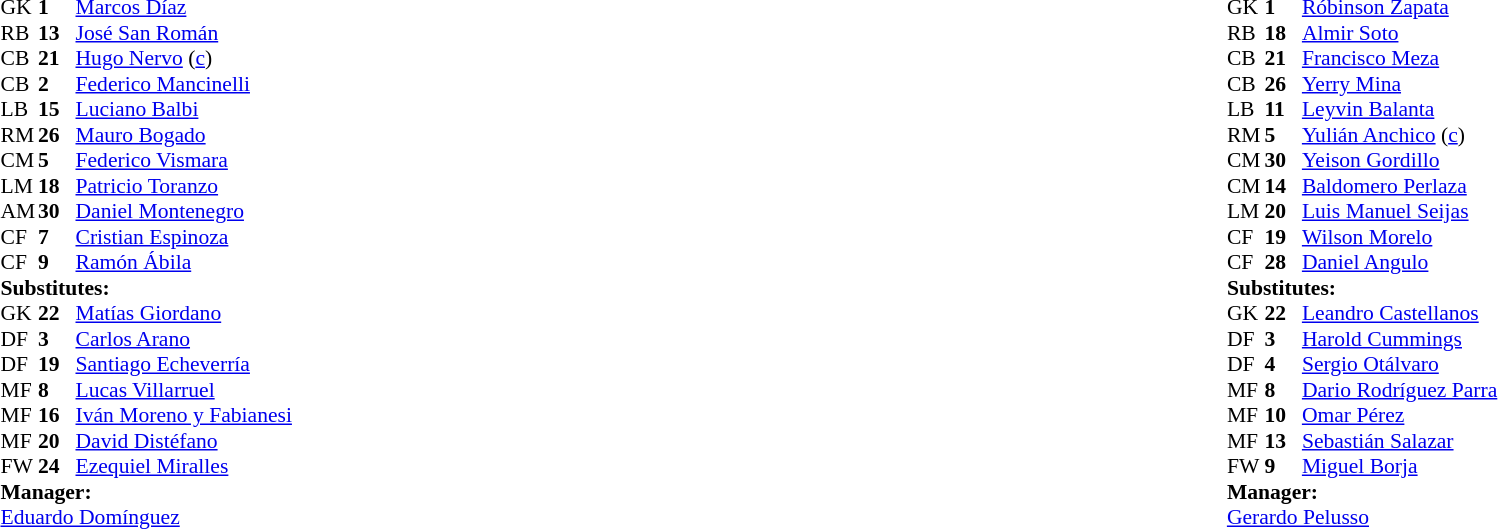<table width="100%">
<tr>
<td style="vertical-align:top; width:40%"><br><table style="font-size: 90%" cellspacing="0" cellpadding="0">
<tr>
<th width=25></th>
<th width=25></th>
</tr>
<tr>
<td>GK</td>
<td><strong>1</strong></td>
<td> <a href='#'>Marcos Díaz</a></td>
</tr>
<tr>
<td>RB</td>
<td><strong>13</strong></td>
<td> <a href='#'>José San Román</a></td>
</tr>
<tr>
<td>CB</td>
<td><strong>21</strong></td>
<td> <a href='#'>Hugo Nervo</a> (<a href='#'>c</a>)</td>
</tr>
<tr>
<td>CB</td>
<td><strong>2</strong></td>
<td> <a href='#'>Federico Mancinelli</a></td>
<td></td>
</tr>
<tr>
<td>LB</td>
<td><strong>15</strong></td>
<td> <a href='#'>Luciano Balbi</a></td>
</tr>
<tr>
<td>RM</td>
<td><strong>26</strong></td>
<td> <a href='#'>Mauro Bogado</a></td>
</tr>
<tr>
<td>CM</td>
<td><strong>5</strong></td>
<td> <a href='#'>Federico Vismara</a></td>
<td></td>
</tr>
<tr>
<td>LM</td>
<td><strong>18</strong></td>
<td> <a href='#'>Patricio Toranzo</a></td>
</tr>
<tr>
<td>AM</td>
<td><strong>30</strong></td>
<td> <a href='#'>Daniel Montenegro</a></td>
<td></td>
<td></td>
</tr>
<tr>
<td>CF</td>
<td><strong>7</strong></td>
<td> <a href='#'>Cristian Espinoza</a></td>
<td></td>
<td></td>
</tr>
<tr>
<td>CF</td>
<td><strong>9</strong></td>
<td> <a href='#'>Ramón Ábila</a></td>
</tr>
<tr>
<td colspan=3><strong>Substitutes:</strong></td>
</tr>
<tr>
<td>GK</td>
<td><strong>22</strong></td>
<td> <a href='#'>Matías Giordano</a></td>
</tr>
<tr>
<td>DF</td>
<td><strong>3</strong></td>
<td> <a href='#'>Carlos Arano</a></td>
</tr>
<tr>
<td>DF</td>
<td><strong>19</strong></td>
<td> <a href='#'>Santiago Echeverría</a></td>
</tr>
<tr>
<td>MF</td>
<td><strong>8</strong></td>
<td> <a href='#'>Lucas Villarruel</a></td>
</tr>
<tr>
<td>MF</td>
<td><strong>16</strong></td>
<td> <a href='#'>Iván Moreno y Fabianesi</a></td>
</tr>
<tr>
<td>MF</td>
<td><strong>20</strong></td>
<td> <a href='#'>David Distéfano</a></td>
<td></td>
<td></td>
</tr>
<tr>
<td>FW</td>
<td><strong>24</strong></td>
<td> <a href='#'>Ezequiel Miralles</a></td>
<td></td>
<td></td>
</tr>
<tr>
<td colspan=3><strong>Manager:</strong></td>
</tr>
<tr>
<td colspan="4"> <a href='#'>Eduardo Domínguez</a></td>
</tr>
</table>
</td>
<td style="vertical-align:top; width:50%"><br><table cellspacing="0" cellpadding="0" style="font-size:90%; margin:auto">
<tr>
<th width=25></th>
<th width=25></th>
</tr>
<tr>
<td>GK</td>
<td><strong>1</strong></td>
<td> <a href='#'>Róbinson Zapata</a></td>
</tr>
<tr>
<td>RB</td>
<td><strong>18</strong></td>
<td> <a href='#'>Almir Soto</a></td>
</tr>
<tr>
<td>CB</td>
<td><strong>21</strong></td>
<td> <a href='#'>Francisco Meza</a></td>
</tr>
<tr>
<td>CB</td>
<td><strong>26</strong></td>
<td> <a href='#'>Yerry Mina</a></td>
</tr>
<tr>
<td>LB</td>
<td><strong>11</strong></td>
<td> <a href='#'>Leyvin Balanta</a></td>
<td></td>
</tr>
<tr>
<td>RM</td>
<td><strong>5</strong></td>
<td> <a href='#'>Yulián Anchico</a> (<a href='#'>c</a>) </td>
<td></td>
<td></td>
</tr>
<tr>
<td>CM</td>
<td><strong>30</strong></td>
<td> <a href='#'>Yeison Gordillo</a></td>
</tr>
<tr>
<td>CM</td>
<td><strong>14</strong></td>
<td> <a href='#'>Baldomero Perlaza</a></td>
</tr>
<tr>
<td>LM</td>
<td><strong>20</strong></td>
<td> <a href='#'>Luis Manuel Seijas</a></td>
<td></td>
</tr>
<tr>
<td>CF</td>
<td><strong>19</strong></td>
<td> <a href='#'>Wilson Morelo</a></td>
<td></td>
<td></td>
</tr>
<tr>
<td>CF</td>
<td><strong>28</strong></td>
<td> <a href='#'>Daniel Angulo</a></td>
<td></td>
<td></td>
</tr>
<tr>
<td colspan=3><strong>Substitutes:</strong></td>
</tr>
<tr>
<td>GK</td>
<td><strong>22</strong></td>
<td> <a href='#'>Leandro Castellanos</a></td>
</tr>
<tr>
<td>DF</td>
<td><strong>3</strong></td>
<td> <a href='#'>Harold Cummings</a></td>
</tr>
<tr>
<td>DF</td>
<td><strong>4</strong></td>
<td> <a href='#'>Sergio Otálvaro</a></td>
<td> </td>
<td></td>
</tr>
<tr>
<td>MF</td>
<td><strong>8</strong></td>
<td> <a href='#'>Dario Rodríguez Parra</a></td>
</tr>
<tr>
<td>MF</td>
<td><strong>10</strong></td>
<td> <a href='#'>Omar Pérez</a></td>
<td></td>
<td></td>
</tr>
<tr>
<td>MF</td>
<td><strong>13</strong></td>
<td> <a href='#'>Sebastián Salazar</a></td>
</tr>
<tr>
<td>FW</td>
<td><strong>9</strong></td>
<td> <a href='#'>Miguel Borja</a></td>
<td></td>
<td></td>
</tr>
<tr>
<td colspan=3><strong>Manager:</strong></td>
</tr>
<tr>
<td colspan="4"> <a href='#'>Gerardo Pelusso</a></td>
</tr>
<tr>
</tr>
</table>
</td>
</tr>
</table>
